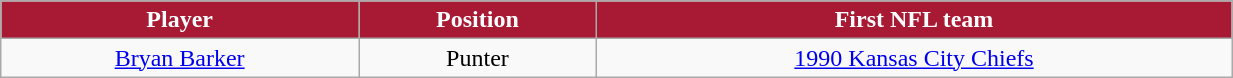<table class="wikitable" width="65%">
<tr align="center"  style="background:#A81933;color:#FFFFFF;">
<td><strong>Player</strong></td>
<td><strong>Position</strong></td>
<td><strong>First NFL team</strong></td>
</tr>
<tr align="center" bgcolor="">
<td><a href='#'>Bryan Barker</a></td>
<td>Punter</td>
<td><a href='#'>1990 Kansas City Chiefs</a></td>
</tr>
</table>
